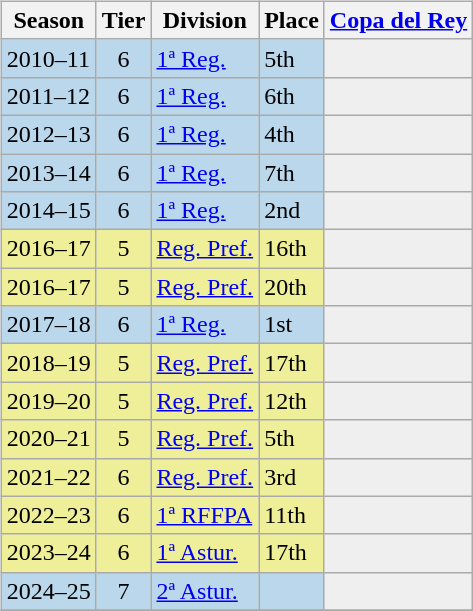<table>
<tr>
<td valign="top" width=0%><br><table class="wikitable">
<tr style="background:#f0f6fa;">
<th>Season</th>
<th>Tier</th>
<th>Division</th>
<th>Place</th>
<th><a href='#'>Copa del Rey</a></th>
</tr>
<tr>
<td style="background:#BBD7EC;">2010–11</td>
<td style="background:#BBD7EC;" align="center">6</td>
<td style="background:#BBD7EC;"><a href='#'>1ª Reg.</a></td>
<td style="background:#BBD7EC;">5th</td>
<th style="background:#efefef;"></th>
</tr>
<tr>
<td style="background:#BBD7EC;">2011–12</td>
<td style="background:#BBD7EC;" align="center">6</td>
<td style="background:#BBD7EC;"><a href='#'>1ª Reg.</a></td>
<td style="background:#BBD7EC;">6th</td>
<th style="background:#efefef;"></th>
</tr>
<tr>
<td style="background:#BBD7EC;">2012–13</td>
<td style="background:#BBD7EC;" align="center">6</td>
<td style="background:#BBD7EC;"><a href='#'>1ª Reg.</a></td>
<td style="background:#BBD7EC;">4th</td>
<th style="background:#efefef;"></th>
</tr>
<tr>
<td style="background:#BBD7EC;">2013–14</td>
<td style="background:#BBD7EC;" align="center">6</td>
<td style="background:#BBD7EC;"><a href='#'>1ª Reg.</a></td>
<td style="background:#BBD7EC;">7th</td>
<th style="background:#efefef;"></th>
</tr>
<tr>
<td style="background:#BBD7EC;">2014–15</td>
<td style="background:#BBD7EC;" align="center">6</td>
<td style="background:#BBD7EC;"><a href='#'>1ª Reg.</a></td>
<td style="background:#BBD7EC;">2nd</td>
<th style="background:#efefef;"></th>
</tr>
<tr>
<td style="background:#EFEF99;">2016–17</td>
<td style="background:#EFEF99;" align="center">5</td>
<td style="background:#EFEF99;"><a href='#'>Reg. Pref.</a></td>
<td style="background:#EFEF99;">16th</td>
<td style="background:#efefef;"></td>
</tr>
<tr>
<td style="background:#EFEF99;">2016–17</td>
<td style="background:#EFEF99;" align="center">5</td>
<td style="background:#EFEF99;"><a href='#'>Reg. Pref.</a></td>
<td style="background:#EFEF99;">20th</td>
<td style="background:#efefef;"></td>
</tr>
<tr>
<td style="background:#BBD7EC;">2017–18</td>
<td style="background:#BBD7EC;" align="center">6</td>
<td style="background:#BBD7EC;"><a href='#'>1ª Reg.</a></td>
<td style="background:#BBD7EC;">1st</td>
<th style="background:#efefef;"></th>
</tr>
<tr>
<td style="background:#EFEF99;">2018–19</td>
<td style="background:#EFEF99;" align="center">5</td>
<td style="background:#EFEF99;"><a href='#'>Reg. Pref.</a></td>
<td style="background:#EFEF99;">17th</td>
<td style="background:#efefef;"></td>
</tr>
<tr>
<td style="background:#EFEF99;">2019–20</td>
<td style="background:#EFEF99;" align="center">5</td>
<td style="background:#EFEF99;"><a href='#'>Reg. Pref.</a></td>
<td style="background:#EFEF99;">12th</td>
<th style="background:#efefef;"></th>
</tr>
<tr>
<td style="background:#EFEF99;">2020–21</td>
<td style="background:#EFEF99;" align="center">5</td>
<td style="background:#EFEF99;"><a href='#'>Reg. Pref.</a></td>
<td style="background:#EFEF99;">5th</td>
<th style="background:#efefef;"></th>
</tr>
<tr>
<td style="background:#EFEF99;">2021–22</td>
<td style="background:#EFEF99;" align="center">6</td>
<td style="background:#EFEF99;"><a href='#'>Reg. Pref.</a></td>
<td style="background:#EFEF99;">3rd</td>
<th style="background:#efefef;"></th>
</tr>
<tr>
<td style="background:#EFEF99;">2022–23</td>
<td style="background:#EFEF99;" align="center">6</td>
<td style="background:#EFEF99;"><a href='#'>1ª RFFPA</a></td>
<td style="background:#EFEF99;">11th</td>
<th style="background:#efefef;"></th>
</tr>
<tr>
<td style="background:#EFEF99;">2023–24</td>
<td style="background:#EFEF99;" align="center">6</td>
<td style="background:#EFEF99;"><a href='#'>1ª Astur.</a></td>
<td style="background:#EFEF99;">17th</td>
<th style="background:#efefef;"></th>
</tr>
<tr>
<td style="background:#BBD7EC;">2024–25</td>
<td style="background:#BBD7EC;" align="center">7</td>
<td style="background:#BBD7EC;"><a href='#'>2ª Astur.</a></td>
<td style="background:#BBD7EC;"></td>
<th style="background:#efefef;"></th>
</tr>
<tr>
</tr>
</table>
</td>
</tr>
</table>
